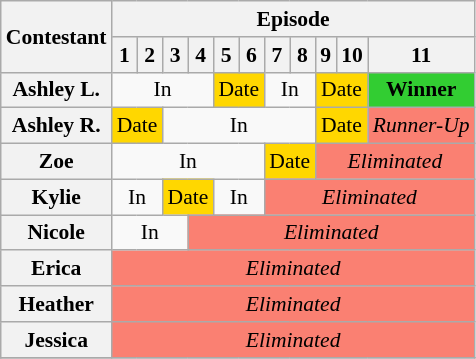<table class="wikitable" style="text-align:center; font-size:90%;">
<tr>
<th rowspan="2">Contestant</th>
<th colspan="11">Episode</th>
</tr>
<tr>
<th>1</th>
<th>2</th>
<th>3</th>
<th>4</th>
<th>5</th>
<th>6</th>
<th>7</th>
<th>8</th>
<th>9</th>
<th>10</th>
<th>11</th>
</tr>
<tr>
<th>Ashley L.</th>
<td colspan="4">In</td>
<td colspan="2" style="background:gold;">Date</td>
<td colspan="2">In</td>
<td colspan="2" style="background:gold;">Date</td>
<td bgcolor="limegreen"><strong>Winner</strong></td>
</tr>
<tr>
<th>Ashley R.</th>
<td colspan="2" style="background:gold;">Date</td>
<td colspan="6">In</td>
<td colspan="2" style="background:gold;">Date</td>
<td bgcolor="salmon"><em>Runner-Up</em></td>
</tr>
<tr>
<th>Zoe</th>
<td colspan="6">In</td>
<td colspan="2" style="background:gold;">Date</td>
<td style="background:salmon;" colspan="3"><em>Eliminated</em></td>
</tr>
<tr>
<th>Kylie</th>
<td colspan="2">In</td>
<td colspan="2" style="background:gold;">Date</td>
<td colspan="2">In</td>
<td style="background:salmon;" colspan="5"><em>Eliminated</em></td>
</tr>
<tr>
<th>Nicole</th>
<td colspan="3">In</td>
<td style="background:salmon;" colspan="8"><em>Eliminated</em></td>
</tr>
<tr>
<th>Erica</th>
<td style="background:salmon;" colspan="11"><em>Eliminated</em></td>
</tr>
<tr>
<th>Heather</th>
<td style="background:salmon;" colspan="11"><em>Eliminated</em></td>
</tr>
<tr>
<th>Jessica</th>
<td style="background:salmon;" colspan="11"><em>Eliminated</em></td>
</tr>
<tr>
</tr>
</table>
